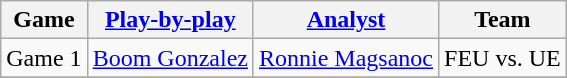<table class=wikitable>
<tr>
<th>Game</th>
<th><a href='#'>Play-by-play</a></th>
<th><a href='#'>Analyst</a></th>
<th>Team</th>
</tr>
<tr>
<td>Game 1</td>
<td><a href='#'>Boom Gonzalez</a></td>
<td><a href='#'>Ronnie Magsanoc</a></td>
<td>FEU vs. UE</td>
</tr>
<tr>
</tr>
</table>
